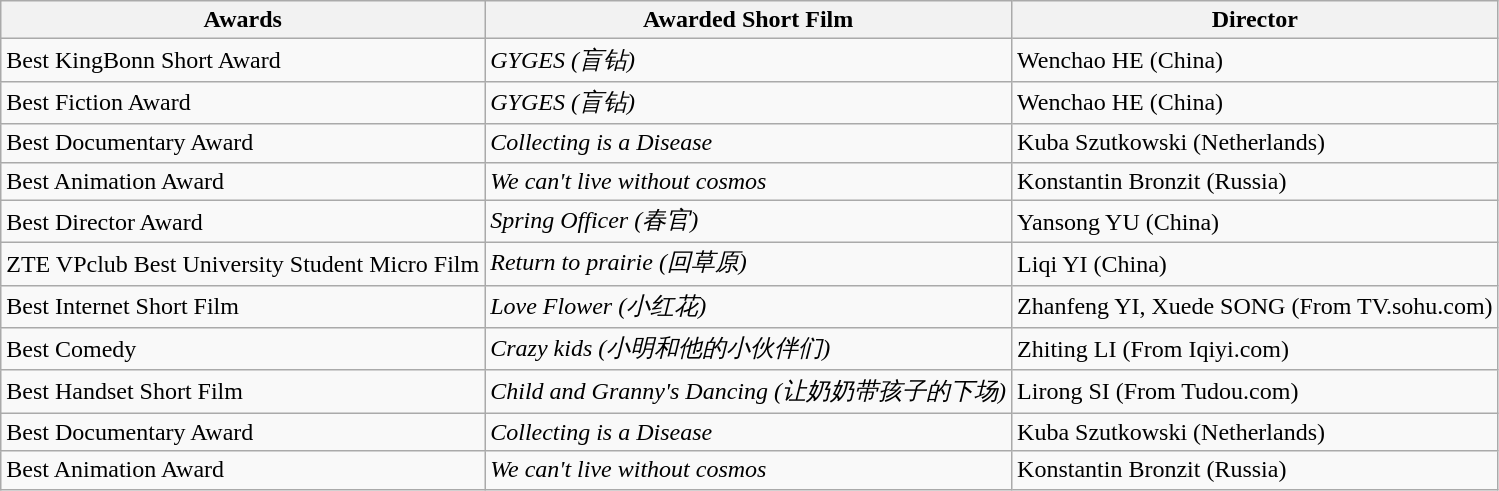<table class="wikitable">
<tr>
<th>Awards</th>
<th>Awarded Short Film</th>
<th>Director</th>
</tr>
<tr>
<td>Best KingBonn Short Award</td>
<td><em>GYGES (盲钻)</em></td>
<td>Wenchao HE (China)</td>
</tr>
<tr>
<td>Best Fiction Award</td>
<td><em>GYGES (盲钻)</em></td>
<td>Wenchao HE (China)</td>
</tr>
<tr>
<td>Best Documentary Award</td>
<td><em>Collecting is a Disease</em></td>
<td>Kuba Szutkowski (Netherlands)</td>
</tr>
<tr>
<td>Best Animation Award</td>
<td><em>We can't live without cosmos</em></td>
<td>Konstantin Bronzit (Russia)</td>
</tr>
<tr>
<td>Best Director Award</td>
<td><em>Spring Officer (春官)</em></td>
<td>Yansong YU (China)</td>
</tr>
<tr>
<td>ZTE VPclub Best University Student Micro Film</td>
<td><em>Return to prairie (回草原)</em></td>
<td>Liqi YI (China)</td>
</tr>
<tr>
<td>Best Internet Short Film</td>
<td><em>Love Flower (小红花)</em></td>
<td>Zhanfeng YI, Xuede SONG (From TV.sohu.com)</td>
</tr>
<tr>
<td>Best Comedy</td>
<td><em>Crazy kids (小明和他的小伙伴们)</em></td>
<td>Zhiting LI (From Iqiyi.com)</td>
</tr>
<tr>
<td>Best Handset Short Film</td>
<td><em>Child and Granny's Dancing (让奶奶带孩子的下场)</em></td>
<td>Lirong SI (From Tudou.com)</td>
</tr>
<tr>
<td>Best Documentary Award</td>
<td><em>Collecting is a Disease</em></td>
<td>Kuba Szutkowski (Netherlands)</td>
</tr>
<tr>
<td>Best Animation Award</td>
<td><em>We can't live without cosmos</em></td>
<td>Konstantin Bronzit (Russia)</td>
</tr>
</table>
